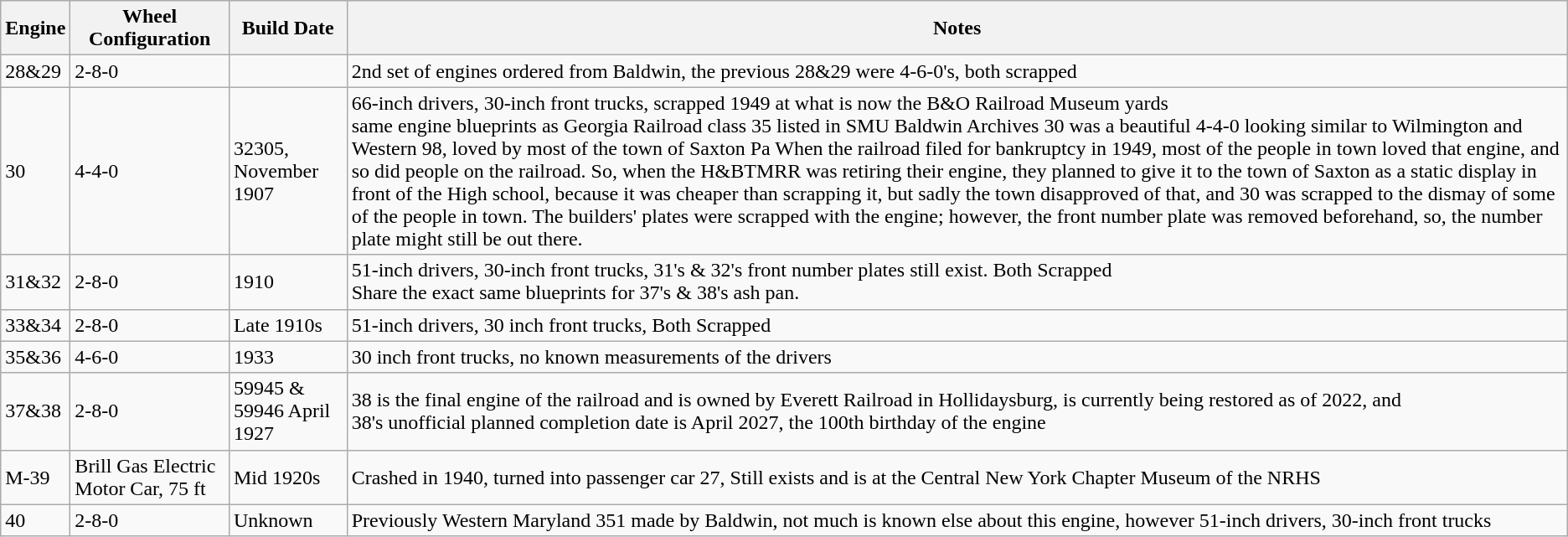<table class="wikitable">
<tr>
<th>Engine</th>
<th>Wheel Configuration</th>
<th>Build Date</th>
<th>Notes</th>
</tr>
<tr>
<td>28&29</td>
<td>2-8-0</td>
<td></td>
<td>2nd set of engines ordered from Baldwin, the previous 28&29 were 4-6-0's, both scrapped</td>
</tr>
<tr>
<td>30</td>
<td>4-4-0</td>
<td>32305, November 1907</td>
<td>66-inch drivers, 30-inch front trucks, scrapped 1949 at what is now the B&O Railroad Museum yards<br>same engine blueprints as Georgia Railroad class 35 listed in SMU Baldwin Archives
30 was a beautiful 4-4-0 looking similar to Wilmington and Western 98, loved by most of the town of Saxton Pa
When the railroad filed for bankruptcy in 1949, most of the people in town loved that engine, and so did people 
on the railroad. So, when the H&BTMRR was retiring their engine, they planned to give it to the town of Saxton 
as a static display in front of the High school, because it was cheaper than scrapping it, but sadly the town 
disapproved of that, and 30 was scrapped to the dismay of some of the people in town.
The builders' plates were scrapped with the engine; however, the front number plate was removed beforehand, 
so, the number plate might still be out there.</td>
</tr>
<tr>
<td>31&32</td>
<td>2-8-0</td>
<td>1910</td>
<td>51-inch drivers, 30-inch front trucks, 31's & 32's front number plates still exist. Both Scrapped<br>Share the exact same blueprints for 37's & 38's ash pan.</td>
</tr>
<tr>
<td>33&34</td>
<td>2-8-0</td>
<td>Late 1910s</td>
<td>51-inch drivers, 30 inch front trucks, Both Scrapped</td>
</tr>
<tr>
<td>35&36</td>
<td>4-6-0</td>
<td>1933</td>
<td>30 inch front trucks, no known measurements of the drivers</td>
</tr>
<tr>
<td>37&38</td>
<td>2-8-0</td>
<td>59945 & 59946 April 1927</td>
<td>38 is the final engine of the railroad and is owned by Everett Railroad in Hollidaysburg, is currently being restored as of 2022, and<br>38's unofficial planned completion date is April 2027, the 100th birthday of the engine</td>
</tr>
<tr>
<td>M-39</td>
<td>Brill Gas Electric Motor Car, 75 ft</td>
<td>Mid 1920s</td>
<td>Crashed in 1940, turned into passenger car 27, Still exists and is at the Central New York Chapter Museum of the NRHS</td>
</tr>
<tr>
<td>40</td>
<td>2-8-0</td>
<td>Unknown</td>
<td>Previously Western Maryland 351 made by Baldwin, not much is known else about this engine, however 51-inch drivers, 30-inch front trucks</td>
</tr>
</table>
